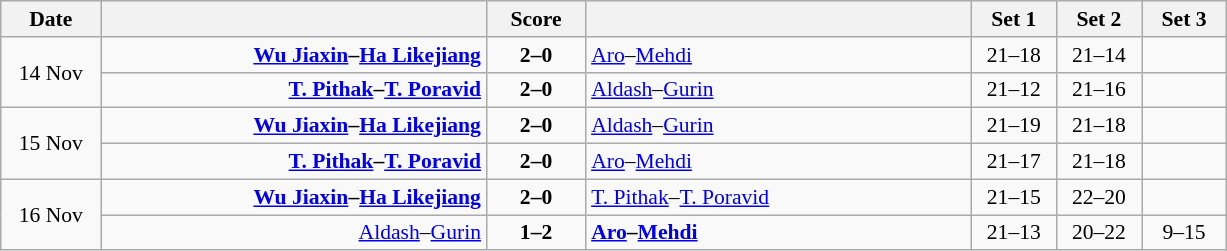<table class="wikitable" style="text-align: center; font-size:90% ">
<tr>
<th width="60">Date</th>
<th align="right" width="250"></th>
<th width="60">Score</th>
<th align="left" width="250"></th>
<th width="50">Set 1</th>
<th width="50">Set 2</th>
<th width="50">Set 3</th>
</tr>
<tr>
<td rowspan=2>14 Nov</td>
<td align=right><strong><a href='#'>Wu Jiaxin</a>–<a href='#'>Ha Likejiang</a> </strong></td>
<td align=center><strong>2–0</strong></td>
<td align=left> <a href='#'>Aro</a>–<a href='#'>Mehdi</a></td>
<td>21–18</td>
<td>21–14</td>
<td></td>
</tr>
<tr>
<td align=right><strong><a href='#'>T. Pithak</a>–<a href='#'>T. Poravid</a> </strong></td>
<td align=center><strong>2–0</strong></td>
<td align=left> <a href='#'>Aldash</a>–<a href='#'>Gurin</a></td>
<td>21–12</td>
<td>21–16</td>
<td></td>
</tr>
<tr>
<td rowspan=2>15 Nov</td>
<td align=right><strong><a href='#'>Wu Jiaxin</a>–<a href='#'>Ha Likejiang</a> </strong></td>
<td align=center><strong>2–0</strong></td>
<td align=left> <a href='#'>Aldash</a>–<a href='#'>Gurin</a></td>
<td>21–19</td>
<td>21–18</td>
<td></td>
</tr>
<tr>
<td align=right><strong><a href='#'>T. Pithak</a>–<a href='#'>T. Poravid</a> </strong></td>
<td align=center><strong>2–0</strong></td>
<td align=left> <a href='#'>Aro</a>–<a href='#'>Mehdi</a></td>
<td>21–17</td>
<td>21–18</td>
<td></td>
</tr>
<tr>
<td rowspan=2>16 Nov</td>
<td align=right><strong><a href='#'>Wu Jiaxin</a>–<a href='#'>Ha Likejiang</a> </strong></td>
<td align=center><strong>2–0</strong></td>
<td align=left> <a href='#'>T. Pithak</a>–<a href='#'>T. Poravid</a></td>
<td>21–15</td>
<td>22–20</td>
<td></td>
</tr>
<tr>
<td align=right><a href='#'>Aldash</a>–<a href='#'>Gurin</a> </td>
<td align=center><strong>1–2</strong></td>
<td align=left><strong> <a href='#'>Aro</a>–<a href='#'>Mehdi</a></strong></td>
<td>21–13</td>
<td>20–22</td>
<td>9–15</td>
</tr>
</table>
